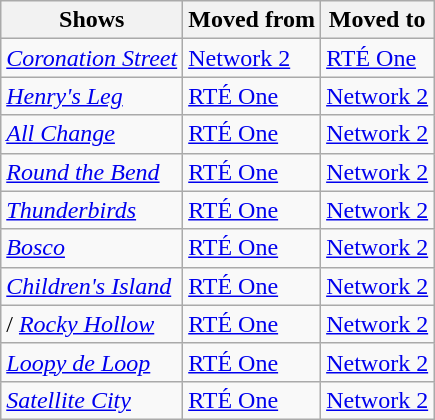<table class="wikitable">
<tr>
<th>Shows</th>
<th>Moved from</th>
<th>Moved to</th>
</tr>
<tr>
<td><em><a href='#'>Coronation Street</a></em></td>
<td><a href='#'>Network 2</a></td>
<td><a href='#'>RTÉ One</a></td>
</tr>
<tr>
<td><em><a href='#'>Henry's Leg</a></em></td>
<td><a href='#'>RTÉ One</a></td>
<td><a href='#'>Network 2</a></td>
</tr>
<tr>
<td><em><a href='#'>All Change</a></em></td>
<td><a href='#'>RTÉ One</a></td>
<td><a href='#'>Network 2</a></td>
</tr>
<tr>
<td><em><a href='#'>Round the Bend</a></em></td>
<td><a href='#'>RTÉ One</a></td>
<td><a href='#'>Network 2</a></td>
</tr>
<tr>
<td><em><a href='#'>Thunderbirds</a></em></td>
<td><a href='#'>RTÉ One</a></td>
<td><a href='#'>Network 2</a></td>
</tr>
<tr>
<td><em><a href='#'>Bosco</a></em></td>
<td><a href='#'>RTÉ One</a></td>
<td><a href='#'>Network 2</a></td>
</tr>
<tr>
<td><em><a href='#'>Children's Island</a></em></td>
<td><a href='#'>RTÉ One</a></td>
<td><a href='#'>Network 2</a></td>
</tr>
<tr>
<td>/ <em><a href='#'>Rocky Hollow</a></em></td>
<td><a href='#'>RTÉ One</a></td>
<td><a href='#'>Network 2</a></td>
</tr>
<tr>
<td><em><a href='#'>Loopy de Loop</a></em></td>
<td><a href='#'>RTÉ One</a></td>
<td><a href='#'>Network 2</a></td>
</tr>
<tr>
<td><em><a href='#'>Satellite City</a></em></td>
<td><a href='#'>RTÉ One</a></td>
<td><a href='#'>Network 2</a></td>
</tr>
</table>
